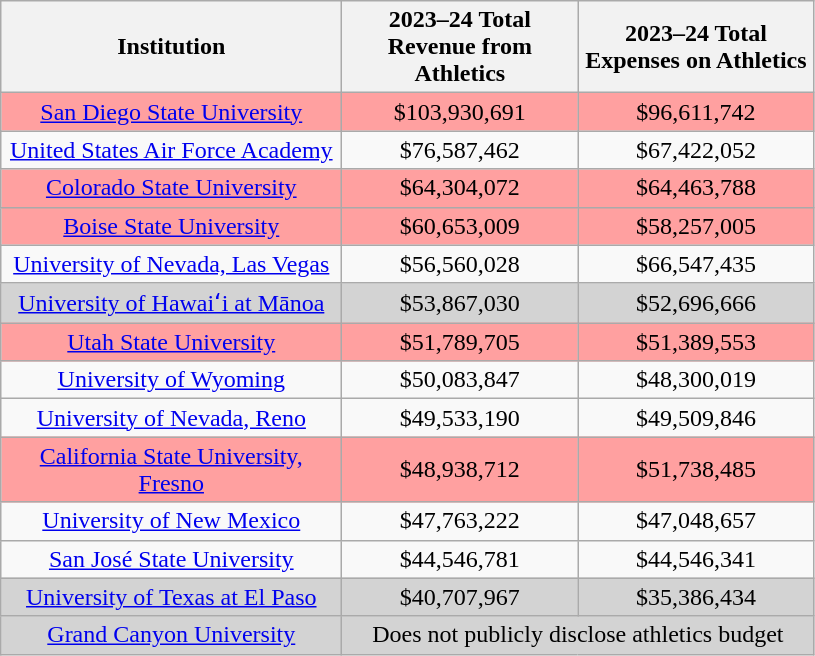<table class="wikitable sortable" style="text-align: center">
<tr>
<th style="width:220px;">Institution</th>
<th style="width:150px;">2023–24 Total Revenue from Athletics</th>
<th style="width:150px;">2023–24 Total Expenses on Athletics</th>
</tr>
<tr bgcolor=#ffa0a0>
<td><a href='#'>San Diego State University</a></td>
<td>$103,930,691</td>
<td>$96,611,742</td>
</tr>
<tr>
<td><a href='#'>United States Air Force Academy</a></td>
<td>$76,587,462</td>
<td>$67,422,052</td>
</tr>
<tr bgcolor=#ffa0a0>
<td><a href='#'>Colorado State University</a></td>
<td>$64,304,072</td>
<td>$64,463,788</td>
</tr>
<tr bgcolor=#ffa0a0>
<td><a href='#'>Boise State University</a></td>
<td>$60,653,009</td>
<td>$58,257,005</td>
</tr>
<tr>
<td><a href='#'>University of Nevada, Las Vegas</a></td>
<td>$56,560,028</td>
<td>$66,547,435</td>
</tr>
<tr bgcolor=lightgray>
<td><a href='#'>University of Hawaiʻi at Mānoa</a></td>
<td>$53,867,030</td>
<td>$52,696,666</td>
</tr>
<tr bgcolor=#ffa0a0>
<td><a href='#'>Utah State University</a></td>
<td>$51,789,705</td>
<td>$51,389,553</td>
</tr>
<tr>
<td><a href='#'>University of Wyoming</a></td>
<td>$50,083,847</td>
<td>$48,300,019</td>
</tr>
<tr>
<td><a href='#'>University of Nevada, Reno</a></td>
<td>$49,533,190</td>
<td>$49,509,846</td>
</tr>
<tr bgcolor=#ffa0a0>
<td><a href='#'>California State University, Fresno</a></td>
<td>$48,938,712</td>
<td>$51,738,485</td>
</tr>
<tr>
<td><a href='#'>University of New Mexico</a></td>
<td>$47,763,222</td>
<td>$47,048,657</td>
</tr>
<tr>
<td><a href='#'>San José State University</a></td>
<td>$44,546,781</td>
<td>$44,546,341</td>
</tr>
<tr bgcolor=lightgray>
<td><a href='#'>University of Texas at El Paso</a></td>
<td>$40,707,967</td>
<td>$35,386,434</td>
</tr>
<tr bgcolor=lightgray>
<td><a href='#'>Grand Canyon University</a></td>
<td colspan="2">Does not publicly disclose athletics budget</td>
</tr>
</table>
